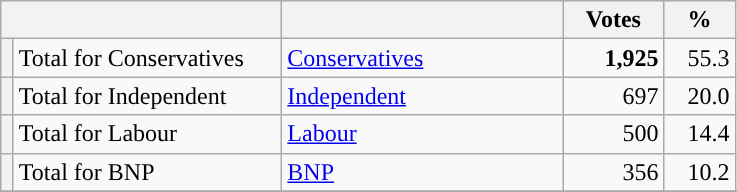<table class="wikitable">
<tr>
<th valign=top colspan="2" style="width: 180px"></th>
<th valign=top style="width: 180px"></th>
<th valign=top style="width: 60px">Votes</th>
<th valign=top style="width: 40px">%</th>
</tr>
<tr>
<th style="background-color: "></th>
<td>Total for Conservatives</td>
<td><a href='#'>Conservatives</a></td>
<td align="right"><strong>1,925</strong></td>
<td align="right">55.3</td>
</tr>
<tr>
<th style="background-color: "></th>
<td>Total for Independent</td>
<td><a href='#'>Independent</a></td>
<td align="right">697</td>
<td align="right">20.0</td>
</tr>
<tr>
<th style="background-color: "></th>
<td>Total for Labour</td>
<td><a href='#'>Labour</a></td>
<td align="right">500</td>
<td align="right">14.4</td>
</tr>
<tr>
<th style="background-color: "></th>
<td>Total for BNP</td>
<td><a href='#'>BNP</a></td>
<td align="right">356</td>
<td align="right">10.2</td>
</tr>
<tr>
</tr>
</table>
